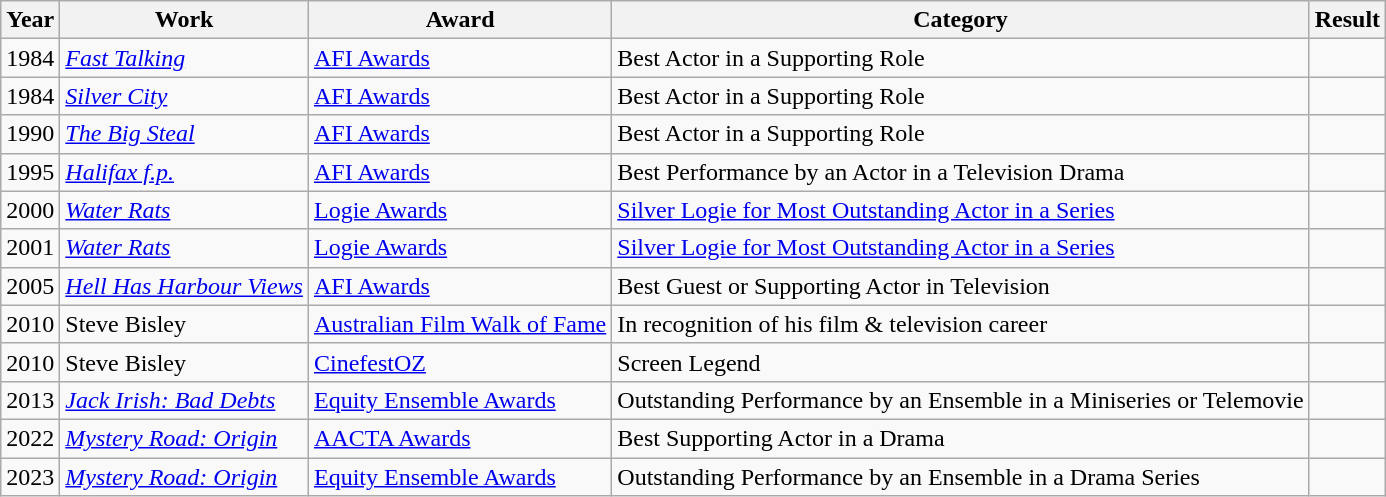<table class=wikitable>
<tr>
<th>Year</th>
<th>Work</th>
<th>Award</th>
<th>Category</th>
<th>Result</th>
</tr>
<tr>
<td>1984</td>
<td><em><a href='#'>Fast Talking</a></em></td>
<td><a href='#'>AFI Awards</a></td>
<td>Best Actor in a Supporting Role</td>
<td></td>
</tr>
<tr>
<td>1984</td>
<td><em><a href='#'>Silver City</a></em></td>
<td><a href='#'>AFI Awards</a></td>
<td>Best Actor in a Supporting Role</td>
<td></td>
</tr>
<tr>
<td>1990</td>
<td><em><a href='#'>The Big Steal</a></em></td>
<td><a href='#'>AFI Awards</a></td>
<td>Best Actor in a Supporting Role</td>
<td></td>
</tr>
<tr>
<td>1995</td>
<td><em><a href='#'>Halifax f.p.</a></em></td>
<td><a href='#'>AFI Awards</a></td>
<td>Best Performance by an Actor in a Television Drama</td>
<td></td>
</tr>
<tr>
<td>2000</td>
<td><em><a href='#'>Water Rats</a></em></td>
<td><a href='#'>Logie Awards</a></td>
<td><a href='#'>Silver Logie for Most Outstanding Actor in a Series</a></td>
<td></td>
</tr>
<tr>
<td>2001</td>
<td><em><a href='#'>Water Rats</a></em></td>
<td><a href='#'>Logie Awards</a></td>
<td><a href='#'>Silver Logie for Most Outstanding Actor in a Series</a></td>
<td></td>
</tr>
<tr>
<td>2005</td>
<td><em><a href='#'>Hell Has Harbour Views</a></em></td>
<td><a href='#'>AFI Awards</a></td>
<td>Best Guest or Supporting Actor in Television</td>
<td></td>
</tr>
<tr>
<td>2010</td>
<td>Steve Bisley</td>
<td><a href='#'>Australian Film Walk of Fame</a></td>
<td>In recognition of his film & television career</td>
<td></td>
</tr>
<tr>
<td>2010</td>
<td>Steve Bisley</td>
<td><a href='#'>CinefestOZ</a></td>
<td>Screen Legend</td>
<td></td>
</tr>
<tr>
<td>2013</td>
<td><em><a href='#'>Jack Irish: Bad Debts</a></em></td>
<td><a href='#'>Equity Ensemble Awards</a></td>
<td>Outstanding Performance by an Ensemble in a Miniseries or Telemovie</td>
<td></td>
</tr>
<tr>
<td>2022</td>
<td><em><a href='#'>Mystery Road: Origin</a></em></td>
<td><a href='#'>AACTA Awards</a></td>
<td>Best Supporting Actor in a Drama</td>
<td></td>
</tr>
<tr>
<td>2023</td>
<td><em><a href='#'>Mystery Road: Origin</a></em></td>
<td><a href='#'>Equity Ensemble Awards</a></td>
<td>Outstanding Performance by an Ensemble in a Drama Series</td>
<td></td>
</tr>
</table>
